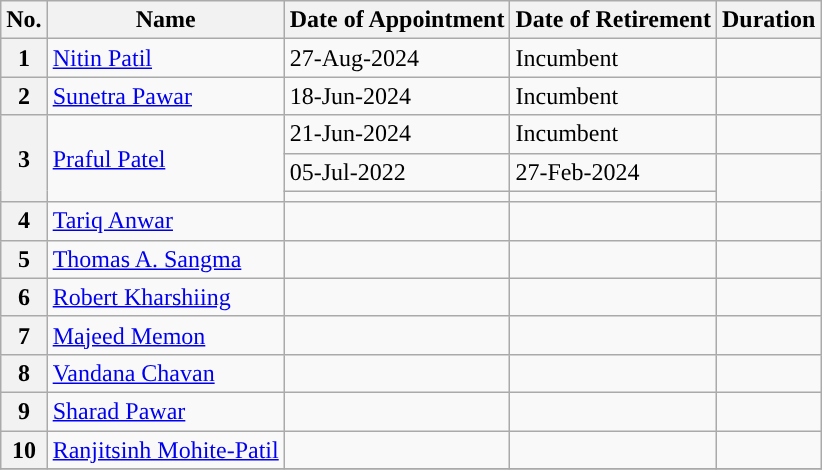<table class="wikitable sortable">
<tr>
<th style="background-color:">No.</th>
<th style="background-color:">Name</th>
<th style="background-color:">Date of Appointment</th>
<th style="background-color:">Date of Retirement</th>
<th style="background-color:">Duration</th>
</tr>
<tr>
<th>1</th>
<td><a href='#'>Nitin Patil</a></td>
<td>27-Aug-2024</td>
<td>Incumbent</td>
<td></td>
</tr>
<tr>
<th>2</th>
<td><a href='#'>Sunetra Pawar</a></td>
<td>18-Jun-2024</td>
<td>Incumbent</td>
<td></td>
</tr>
<tr>
<th rowspan="3">3</th>
<td rowspan="3"><a href='#'>Praful Patel</a></td>
<td>21-Jun-2024</td>
<td>Incumbent</td>
<td></td>
</tr>
<tr>
<td>05-Jul-2022</td>
<td>27-Feb-2024</td>
<td rowspan="2"></td>
</tr>
<tr>
<td></td>
<td></td>
</tr>
<tr>
<th>4</th>
<td><a href='#'>Tariq Anwar</a></td>
<td></td>
<td></td>
<td></td>
</tr>
<tr>
<th>5</th>
<td><a href='#'>Thomas A. Sangma</a></td>
<td></td>
<td></td>
<td></td>
</tr>
<tr>
<th>6</th>
<td><a href='#'>Robert Kharshiing</a></td>
<td></td>
<td></td>
<td></td>
</tr>
<tr>
<th>7</th>
<td><a href='#'>Majeed Memon</a></td>
<td></td>
<td></td>
<td></td>
</tr>
<tr>
<th>8</th>
<td><a href='#'>Vandana Chavan</a></td>
<td></td>
<td></td>
<td></td>
</tr>
<tr>
<th>9</th>
<td><a href='#'>Sharad Pawar</a></td>
<td></td>
<td></td>
<td></td>
</tr>
<tr>
<th>10</th>
<td><a href='#'>Ranjitsinh Mohite-Patil</a></td>
<td></td>
<td></td>
<td></td>
</tr>
<tr>
</tr>
</table>
